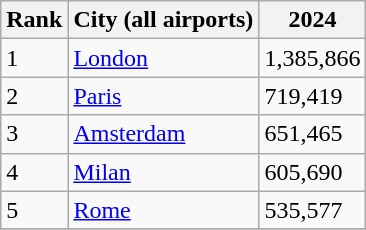<table class="wikitable">
<tr>
<th>Rank</th>
<th>City (all airports)</th>
<th>2024</th>
</tr>
<tr>
<td>1</td>
<td> <a href='#'>London</a></td>
<td>1,385,866</td>
</tr>
<tr>
<td>2</td>
<td> <a href='#'>Paris</a></td>
<td>719,419</td>
</tr>
<tr>
<td>3</td>
<td> <a href='#'>Amsterdam</a></td>
<td>651,465</td>
</tr>
<tr>
<td>4</td>
<td> <a href='#'>Milan</a></td>
<td>605,690</td>
</tr>
<tr>
<td>5</td>
<td> <a href='#'>Rome</a></td>
<td>535,577</td>
</tr>
<tr>
</tr>
</table>
